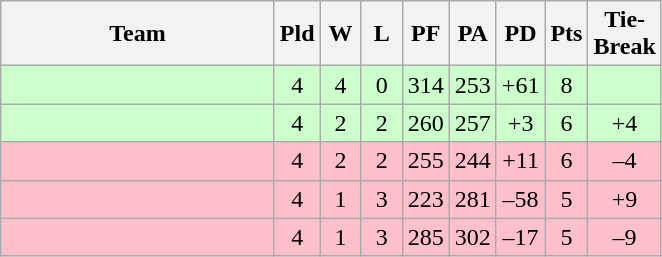<table class="wikitable" style="text-align:center;">
<tr>
<th width=175>Team</th>
<th width=20  abbr="Played">Pld</th>
<th width=20  abbr="Won">W</th>
<th width=20  abbr="Lost">L</th>
<th width=20  abbr="Points">PF</th>
<th width=20  abbr="Points Against">PA</th>
<th width=25  abbr="Points Difference">PD</th>
<th width=20  abbr="Points">Pts</th>
<th width=20  abbr="Points">Tie-Break</th>
</tr>
<tr bgcolor="ccffcc">
<td style="text-align:left;"></td>
<td>4</td>
<td>4</td>
<td>0</td>
<td>314</td>
<td>253</td>
<td>+61</td>
<td>8</td>
<td></td>
</tr>
<tr bgcolor="ccffcc">
<td style="text-align:left;"></td>
<td>4</td>
<td>2</td>
<td>2</td>
<td>260</td>
<td>257</td>
<td>+3</td>
<td>6</td>
<td>+4</td>
</tr>
<tr bgcolor="pink">
<td style="text-align:left;"></td>
<td>4</td>
<td>2</td>
<td>2</td>
<td>255</td>
<td>244</td>
<td>+11</td>
<td>6</td>
<td>–4</td>
</tr>
<tr bgcolor="pink">
<td style="text-align:left;"></td>
<td>4</td>
<td>1</td>
<td>3</td>
<td>223</td>
<td>281</td>
<td>–58</td>
<td>5</td>
<td>+9</td>
</tr>
<tr bgcolor="pink">
<td style="text-align:left;"></td>
<td>4</td>
<td>1</td>
<td>3</td>
<td>285</td>
<td>302</td>
<td>–17</td>
<td>5</td>
<td>–9</td>
</tr>
</table>
